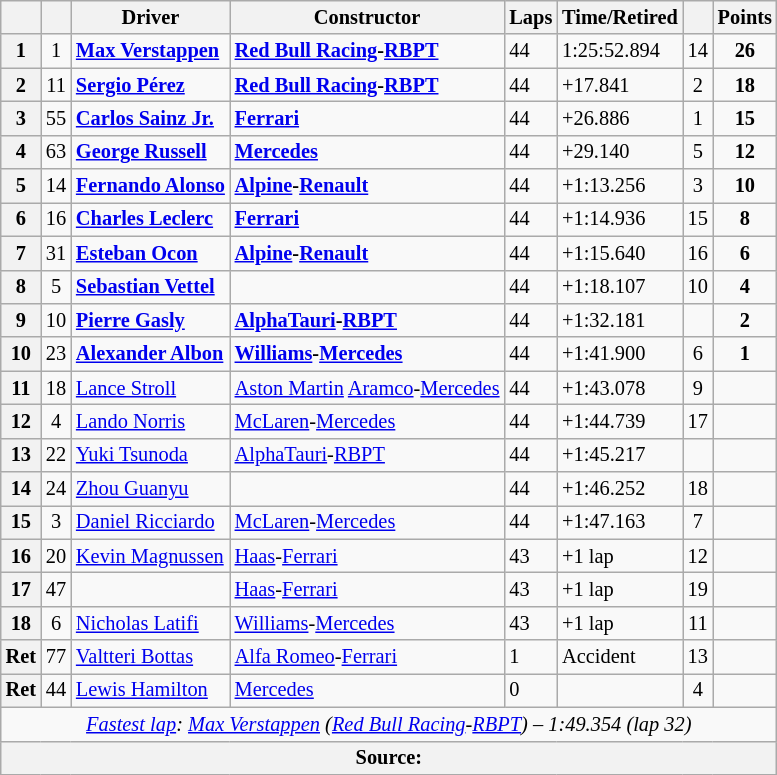<table class="wikitable sortable" style="font-size: 85%;">
<tr>
<th scope="col"></th>
<th scope="col"></th>
<th scope="col">Driver</th>
<th scope="col">Constructor</th>
<th class="unsortable" scope="col">Laps</th>
<th class="unsortable" scope="col">Time/Retired</th>
<th scope="col"></th>
<th scope="col">Points</th>
</tr>
<tr>
<th>1</th>
<td align="center">1</td>
<td data-sort-value="oco"><strong> <a href='#'>Max Verstappen</a></strong></td>
<td><strong><a href='#'>Red Bull Racing</a>-<a href='#'>RBPT</a></strong></td>
<td>44</td>
<td>1:25:52.894</td>
<td align="center">14</td>
<td align="center"><strong>26</strong></td>
</tr>
<tr>
<th>2</th>
<td align="center">11</td>
<td data-sort-value="ham"><strong> <a href='#'>Sergio Pérez</a></strong></td>
<td><strong><a href='#'>Red Bull Racing</a>-<a href='#'>RBPT</a></strong></td>
<td>44</td>
<td>+17.841</td>
<td align="center">2</td>
<td align="center"><strong>18</strong></td>
</tr>
<tr>
<th>3</th>
<td align="center">55</td>
<td data-sort-value="sai"><strong> <a href='#'>Carlos Sainz Jr.</a></strong></td>
<td><a href='#'><strong>Ferrari</strong></a></td>
<td>44</td>
<td>+26.886</td>
<td align="center">1</td>
<td align="center"><strong>15</strong></td>
</tr>
<tr>
<th>4</th>
<td align="center">63</td>
<td data-sort-value="alo"><strong> <a href='#'>George Russell</a></strong></td>
<td><a href='#'><strong>Mercedes</strong></a></td>
<td>44</td>
<td>+29.140</td>
<td align="center">5</td>
<td align="center"><strong>12</strong></td>
</tr>
<tr>
<th>5</th>
<td align="center">14</td>
<td data-sort-value="gas"><strong> <a href='#'>Fernando Alonso</a></strong></td>
<td><strong><a href='#'>Alpine</a>-<a href='#'>Renault</a></strong></td>
<td>44</td>
<td>+1:13.256</td>
<td align="center">3</td>
<td align="center"><strong>10</strong></td>
</tr>
<tr>
<th>6</th>
<td align="center">16</td>
<td data-sort-value="tsu"><strong> <a href='#'>Charles Leclerc</a></strong></td>
<td><a href='#'><strong>Ferrari</strong></a></td>
<td>44</td>
<td>+1:14.936</td>
<td align="center">15</td>
<td align="center"><strong>8</strong></td>
</tr>
<tr>
<th>7</th>
<td align="center">31</td>
<td data-sort-value="lat"><strong> <a href='#'>Esteban Ocon</a></strong></td>
<td><strong><a href='#'>Alpine</a>-<a href='#'>Renault</a></strong></td>
<td>44</td>
<td>+1:15.640</td>
<td align="center">16</td>
<td align="center"><strong>6</strong></td>
</tr>
<tr>
<th>8</th>
<td align="center">5</td>
<td data-sort-value="rus"><strong> <a href='#'>Sebastian Vettel</a></strong></td>
<td nowrap=""><strong></strong></td>
<td>44</td>
<td>+1:18.107</td>
<td align="center">10</td>
<td align="center"><strong>4</strong></td>
</tr>
<tr>
<th>9</th>
<td align="center">10</td>
<td data-sort-value="ver"><strong> <a href='#'>Pierre Gasly</a></strong></td>
<td><strong><a href='#'>AlphaTauri</a>-<a href='#'>RBPT</a></strong></td>
<td>44</td>
<td>+1:32.181</td>
<td align="center"></td>
<td align="center"><strong>2</strong></td>
</tr>
<tr>
<th>10</th>
<td align="center">23</td>
<td data-sort-value="rai"><strong> <a href='#'>Alexander Albon</a></strong></td>
<td><strong><a href='#'>Williams</a>-<a href='#'>Mercedes</a></strong></td>
<td>44</td>
<td>+1:41.900</td>
<td align="center">6</td>
<td align="center"><strong>1</strong></td>
</tr>
<tr>
<th>11</th>
<td align="center">18</td>
<td data-sort-value="ric"> <a href='#'>Lance Stroll</a></td>
<td><a href='#'>Aston Martin</a> <a href='#'>Aramco</a>-<a href='#'>Mercedes</a></td>
<td>44</td>
<td>+1:43.078</td>
<td align="center">9</td>
<td></td>
</tr>
<tr>
<th>12</th>
<td align="center">4</td>
<td data-sort-value="sch"> <a href='#'>Lando Norris</a></td>
<td><a href='#'>McLaren</a>-<a href='#'>Mercedes</a></td>
<td>44</td>
<td>+1:44.739</td>
<td align="center">17</td>
<td></td>
</tr>
<tr>
<th>13</th>
<td align="center">22</td>
<td data-sort-value="gio"> <a href='#'>Yuki Tsunoda</a></td>
<td><a href='#'>AlphaTauri</a>-<a href='#'>RBPT</a></td>
<td>44</td>
<td>+1:45.217</td>
<td align="center" data-sort-value="21"></td>
<td></td>
</tr>
<tr>
<th data-sort-value="14">14</th>
<td align="center">24</td>
<td data-sort-value="maz"> <a href='#'>Zhou Guanyu</a></td>
<td></td>
<td>44</td>
<td>+1:46.252</td>
<td align="center">18</td>
<td></td>
</tr>
<tr>
<th data-sort-value="15">15</th>
<td align="center">3</td>
<td data-sort-value="nor"> <a href='#'>Daniel Ricciardo</a></td>
<td><a href='#'>McLaren</a>-<a href='#'>Mercedes</a></td>
<td>44</td>
<td>+1:47.163</td>
<td align="center">7</td>
<td></td>
</tr>
<tr>
<th data-sort-value="16">16</th>
<td align="center">20</td>
<td data-sort-value="bot"> <a href='#'>Kevin Magnussen</a></td>
<td><a href='#'>Haas</a>-<a href='#'>Ferrari</a></td>
<td>43</td>
<td>+1 lap</td>
<td align="center">12</td>
<td></td>
</tr>
<tr>
<th data-sort-value="17">17</th>
<td align="center">47</td>
<td data-sort-value="per"></td>
<td><a href='#'>Haas</a>-<a href='#'>Ferrari</a></td>
<td>43</td>
<td>+1 lap</td>
<td align="center">19</td>
<td></td>
</tr>
<tr>
<th data-sort-value="18">18</th>
<td align="center">6</td>
<td data-sort-value="lec"> <a href='#'>Nicholas Latifi</a></td>
<td><a href='#'>Williams</a>-<a href='#'>Mercedes</a></td>
<td>43</td>
<td>+1 lap</td>
<td align="center">11</td>
<td></td>
</tr>
<tr>
<th data-sort-value="19">Ret</th>
<td align="center">77</td>
<td data-sort-value="str"> <a href='#'>Valtteri Bottas</a></td>
<td><a href='#'>Alfa Romeo</a>-<a href='#'>Ferrari</a></td>
<td>1</td>
<td>Accident</td>
<td align="center">13</td>
<td></td>
</tr>
<tr>
<th data-sort-value="20">Ret</th>
<td align="center">44</td>
<td data-sort-value="vet"> <a href='#'>Lewis Hamilton</a></td>
<td><a href='#'>Mercedes</a></td>
<td>0</td>
<td></td>
<td align="center">4</td>
<td></td>
</tr>
<tr class="sortbottom">
<td colspan="8" align="center"><em><a href='#'>Fastest lap</a>:</em>  <em><a href='#'>Max Verstappen</a> (<a href='#'>Red Bull Racing</a>-<a href='#'>RBPT</a>) – 1:49.354 (lap 32)</em></td>
</tr>
<tr>
<th colspan="8">Source:</th>
</tr>
</table>
